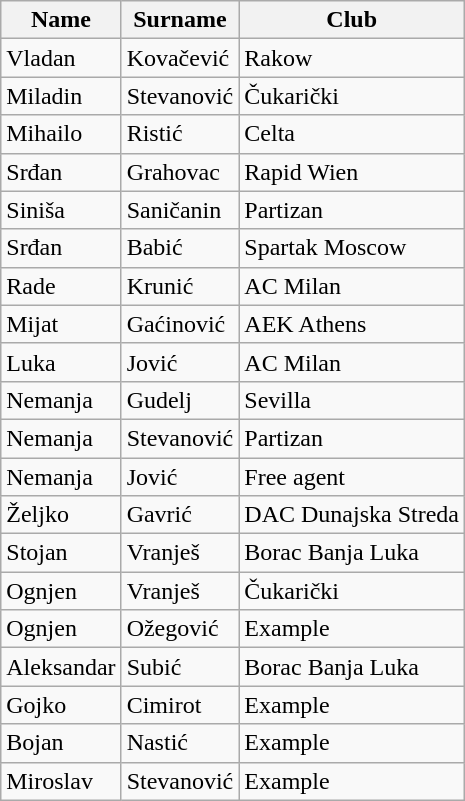<table class="wikitable sortable">
<tr>
<th>Name</th>
<th>Surname</th>
<th>Club</th>
</tr>
<tr>
<td>Vladan</td>
<td>Kovačević</td>
<td>Rakow</td>
</tr>
<tr>
<td>Miladin</td>
<td>Stevanović</td>
<td>Čukarički</td>
</tr>
<tr>
<td>Mihailo</td>
<td>Ristić</td>
<td>Celta</td>
</tr>
<tr>
<td>Srđan</td>
<td>Grahovac</td>
<td>Rapid Wien</td>
</tr>
<tr>
<td>Siniša</td>
<td>Saničanin</td>
<td>Partizan</td>
</tr>
<tr>
<td>Srđan</td>
<td>Babić</td>
<td>Spartak Moscow</td>
</tr>
<tr>
<td>Rade</td>
<td>Krunić</td>
<td>AC Milan</td>
</tr>
<tr>
<td>Mijat</td>
<td>Gaćinović</td>
<td>AEK Athens</td>
</tr>
<tr>
<td>Luka</td>
<td>Jović</td>
<td>AC Milan</td>
</tr>
<tr>
<td>Nemanja</td>
<td>Gudelj</td>
<td>Sevilla</td>
</tr>
<tr>
<td>Nemanja</td>
<td>Stevanović</td>
<td>Partizan</td>
</tr>
<tr>
<td>Nemanja</td>
<td>Jović</td>
<td>Free agent</td>
</tr>
<tr>
<td>Željko</td>
<td>Gavrić</td>
<td>DAC Dunajska Streda</td>
</tr>
<tr>
<td>Stojan</td>
<td>Vranješ</td>
<td>Borac Banja Luka</td>
</tr>
<tr>
<td>Ognjen</td>
<td>Vranješ</td>
<td>Čukarički</td>
</tr>
<tr>
<td>Ognjen</td>
<td>Ožegović</td>
<td>Example</td>
</tr>
<tr>
<td>Aleksandar</td>
<td>Subić</td>
<td>Borac Banja Luka</td>
</tr>
<tr>
<td>Gojko</td>
<td>Cimirot</td>
<td>Example</td>
</tr>
<tr>
<td>Bojan</td>
<td>Nastić</td>
<td>Example</td>
</tr>
<tr>
<td>Miroslav</td>
<td>Stevanović</td>
<td>Example</td>
</tr>
</table>
